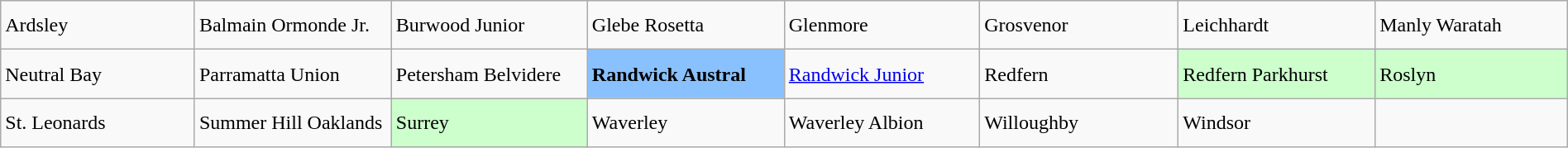<table class="wikitable" style="margin:auto; text-valign:center; text-align:left;">
<tr style="line-height:200%">
<td width="175"> Ardsley</td>
<td width="175">Balmain Ormonde Jr.</td>
<td width="175"> Burwood Junior</td>
<td width="175">Glebe Rosetta</td>
<td width="175">Glenmore</td>
<td width="175">Grosvenor</td>
<td width="175">Leichhardt</td>
<td width="175">Manly Waratah</td>
</tr>
<tr style="line-height:200%">
<td>Neutral Bay</td>
<td>Parramatta Union</td>
<td>Petersham Belvidere</td>
<td style="background: #89c1ff;"><strong>Randwick Austral</strong></td>
<td> <a href='#'>Randwick Junior</a></td>
<td>Redfern</td>
<td style="background: #ccffcc;">Redfern Parkhurst</td>
<td style="background: #ccffcc;">Roslyn</td>
</tr>
<tr style="line-height:200%">
<td>St. Leonards</td>
<td>Summer Hill Oaklands</td>
<td style="background: #ccffcc;">Surrey</td>
<td>Waverley</td>
<td>Waverley Albion</td>
<td>Willoughby</td>
<td>Windsor</td>
<td></td>
</tr>
</table>
